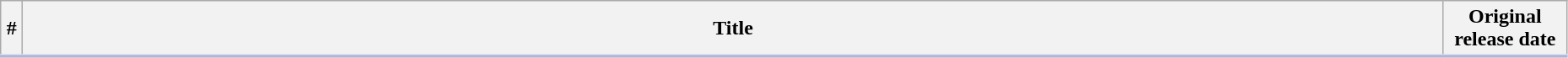<table class="wikitable sortable" width="98%">
<tr style="border-bottom: 3px solid #CCF">
<th width="10">#</th>
<th>Title</th>
<th width="90">Original release date</th>
</tr>
<tr>
</tr>
</table>
